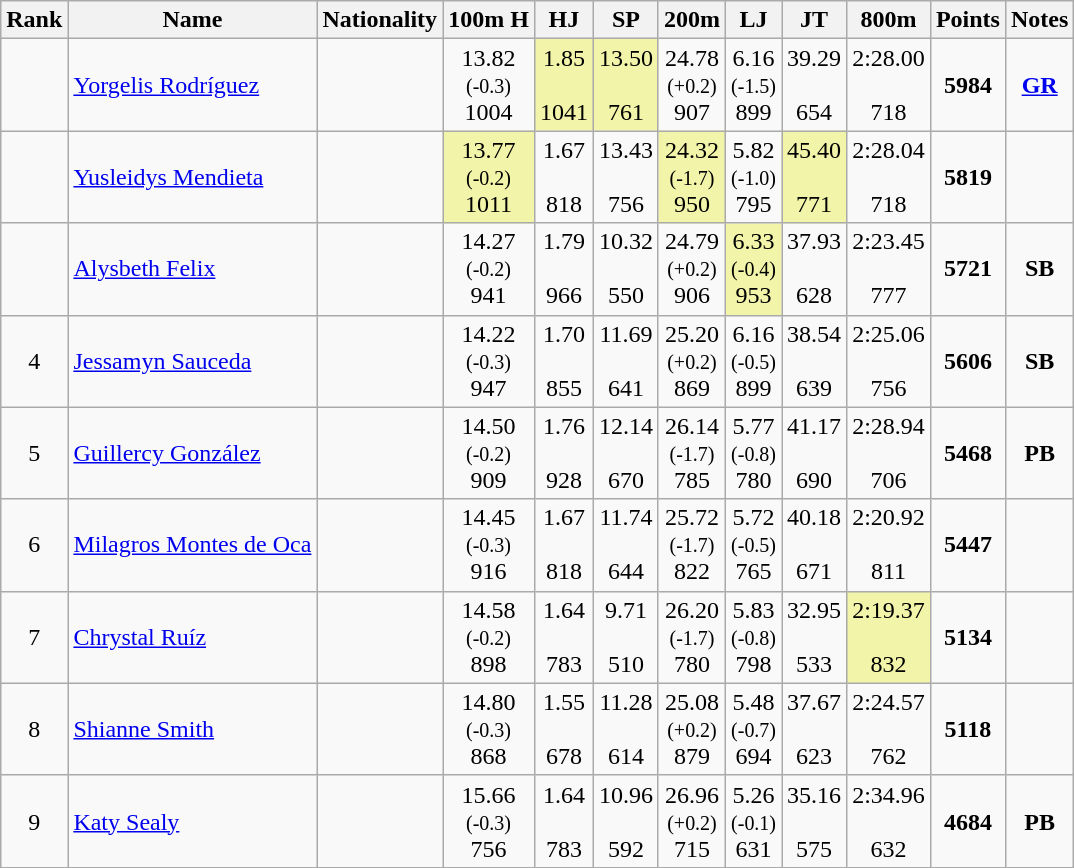<table class="wikitable sortable" style="text-align:center">
<tr>
<th>Rank</th>
<th>Name</th>
<th>Nationality</th>
<th>100m H</th>
<th>HJ</th>
<th>SP</th>
<th>200m</th>
<th>LJ</th>
<th>JT</th>
<th>800m</th>
<th>Points</th>
<th>Notes</th>
</tr>
<tr>
<td></td>
<td align=left><a href='#'>Yorgelis Rodríguez</a></td>
<td align=left></td>
<td>13.82<br><small>(-0.3)</small><br>1004</td>
<td bgcolor=#F2F5A9>1.85<br><br>1041</td>
<td bgcolor=#F2F5A9>13.50<br><br>761</td>
<td>24.78<br><small>(+0.2)</small><br>907</td>
<td>6.16<br><small>(-1.5)</small><br>899</td>
<td>39.29<br><br>654</td>
<td>2:28.00<br><br>718</td>
<td><strong>5984</strong></td>
<td><strong><a href='#'>GR</a></strong></td>
</tr>
<tr>
<td></td>
<td align=left><a href='#'>Yusleidys Mendieta</a></td>
<td align=left></td>
<td bgcolor=#F2F5A9>13.77<br><small>(-0.2)</small><br>1011</td>
<td>1.67<br><br>818</td>
<td>13.43<br><br>756</td>
<td bgcolor=#F2F5A9>24.32<br><small>(-1.7)</small><br>950</td>
<td>5.82<br><small>(-1.0)</small><br>795</td>
<td bgcolor=#F2F5A9>45.40<br><br>771</td>
<td>2:28.04<br><br>718</td>
<td><strong>5819</strong></td>
<td></td>
</tr>
<tr>
<td></td>
<td align=left><a href='#'>Alysbeth Felix</a></td>
<td align=left></td>
<td>14.27<br><small>(-0.2)</small><br>941</td>
<td>1.79<br><br>966</td>
<td>10.32<br><br>550</td>
<td>24.79<br><small>(+0.2)</small><br>906</td>
<td bgcolor=#F2F5A9>6.33<br><small>(-0.4)</small><br>953</td>
<td>37.93<br><br>628</td>
<td>2:23.45<br><br>777</td>
<td><strong>5721</strong></td>
<td><strong>SB</strong></td>
</tr>
<tr>
<td>4</td>
<td align=left><a href='#'>Jessamyn Sauceda</a></td>
<td align=left></td>
<td>14.22<br><small>(-0.3)</small><br>947</td>
<td>1.70<br><br>855</td>
<td>11.69<br><br>641</td>
<td>25.20<br><small>(+0.2)</small><br>869</td>
<td>6.16<br><small>(-0.5)</small><br>899</td>
<td>38.54<br><br>639</td>
<td>2:25.06<br><br>756</td>
<td><strong>5606</strong></td>
<td><strong>SB</strong></td>
</tr>
<tr>
<td>5</td>
<td align=left><a href='#'>Guillercy González</a></td>
<td align=left></td>
<td>14.50<br><small>(-0.2)</small><br>909</td>
<td>1.76<br><br>928</td>
<td>12.14<br><br>670</td>
<td>26.14<br><small>(-1.7)</small><br>785</td>
<td>5.77<br><small>(-0.8)</small><br>780</td>
<td>41.17<br><br>690</td>
<td>2:28.94<br><br>706</td>
<td><strong>5468</strong></td>
<td><strong>PB</strong></td>
</tr>
<tr>
<td>6</td>
<td align=left><a href='#'>Milagros Montes de Oca</a></td>
<td align=left></td>
<td>14.45<br><small>(-0.3)</small><br>916</td>
<td>1.67<br><br>818</td>
<td>11.74<br><br>644</td>
<td>25.72<br><small>(-1.7)</small><br>822</td>
<td>5.72<br><small>(-0.5)</small><br>765</td>
<td>40.18<br><br>671</td>
<td>2:20.92<br><br>811</td>
<td><strong>5447</strong></td>
<td></td>
</tr>
<tr>
<td>7</td>
<td align=left><a href='#'>Chrystal Ruíz</a></td>
<td align=left></td>
<td>14.58<br><small>(-0.2)</small><br>898</td>
<td>1.64<br><br>783</td>
<td>9.71<br><br>510</td>
<td>26.20<br><small>(-1.7)</small><br>780</td>
<td>5.83<br><small>(-0.8)</small><br>798</td>
<td>32.95<br><br>533</td>
<td bgcolor=#F2F5A9>2:19.37<br><br>832</td>
<td><strong>5134</strong></td>
<td></td>
</tr>
<tr>
<td>8</td>
<td align=left><a href='#'>Shianne Smith</a></td>
<td align=left></td>
<td>14.80<br><small>(-0.3)</small><br>868</td>
<td>1.55<br><br>678</td>
<td>11.28<br><br>614</td>
<td>25.08<br><small>(+0.2)</small><br>879</td>
<td>5.48<br><small>(-0.7)</small><br>694</td>
<td>37.67<br><br>623</td>
<td>2:24.57<br><br>762</td>
<td><strong>5118</strong></td>
<td></td>
</tr>
<tr>
<td>9</td>
<td align=left><a href='#'>Katy Sealy</a></td>
<td align=left></td>
<td>15.66<br><small>(-0.3)</small><br>756</td>
<td>1.64<br><br>783</td>
<td>10.96<br><br>592</td>
<td>26.96<br><small>(+0.2)</small><br>715</td>
<td>5.26<br><small>(-0.1)</small><br>631</td>
<td>35.16<br><br>575</td>
<td>2:34.96<br><br>632</td>
<td><strong>4684</strong></td>
<td><strong>PB</strong></td>
</tr>
</table>
